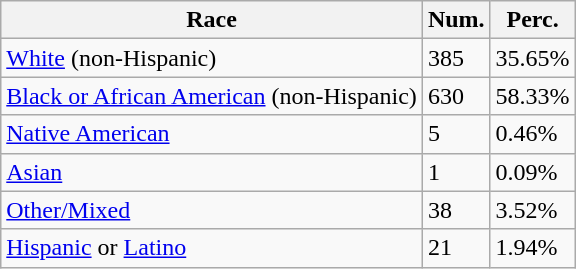<table class="wikitable">
<tr>
<th>Race</th>
<th>Num.</th>
<th>Perc.</th>
</tr>
<tr>
<td><a href='#'>White</a> (non-Hispanic)</td>
<td>385</td>
<td>35.65%</td>
</tr>
<tr>
<td><a href='#'>Black or African American</a> (non-Hispanic)</td>
<td>630</td>
<td>58.33%</td>
</tr>
<tr>
<td><a href='#'>Native American</a></td>
<td>5</td>
<td>0.46%</td>
</tr>
<tr>
<td><a href='#'>Asian</a></td>
<td>1</td>
<td>0.09%</td>
</tr>
<tr>
<td><a href='#'>Other/Mixed</a></td>
<td>38</td>
<td>3.52%</td>
</tr>
<tr>
<td><a href='#'>Hispanic</a> or <a href='#'>Latino</a></td>
<td>21</td>
<td>1.94%</td>
</tr>
</table>
